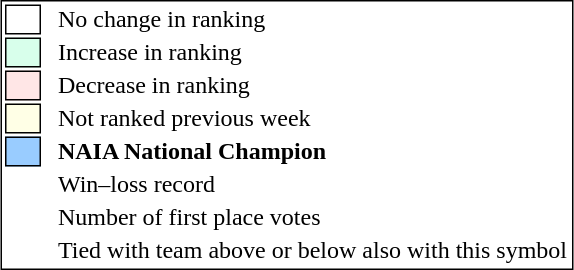<table style="border:1px solid black;"  align=center>
<tr>
<td style="background:#ffffff; width:20px; border:1px solid black;"></td>
<td> </td>
<td>No change in ranking</td>
</tr>
<tr>
<td style="background:#D8FFEB; width:20px; border:1px solid black;"></td>
<td> </td>
<td>Increase in ranking</td>
</tr>
<tr>
<td style="background:#FFE6E6; width:20px; border:1px solid black;"></td>
<td> </td>
<td>Decrease in ranking</td>
</tr>
<tr>
<td style="background:#FFFFE6; width:20px; border:1px solid black;"></td>
<td> </td>
<td>Not ranked previous week</td>
</tr>
<tr>
<td style="background:#9cf; width:20px; border:1px solid black;"></td>
<td> </td>
<td><strong>NAIA National Champion</strong></td>
</tr>
<tr>
<td></td>
<td> </td>
<td>Win–loss record</td>
</tr>
<tr>
<td></td>
<td> </td>
<td>Number of first place votes</td>
</tr>
<tr>
<td></td>
<td> </td>
<td>Tied with team above or below also with this symbol</td>
</tr>
</table>
